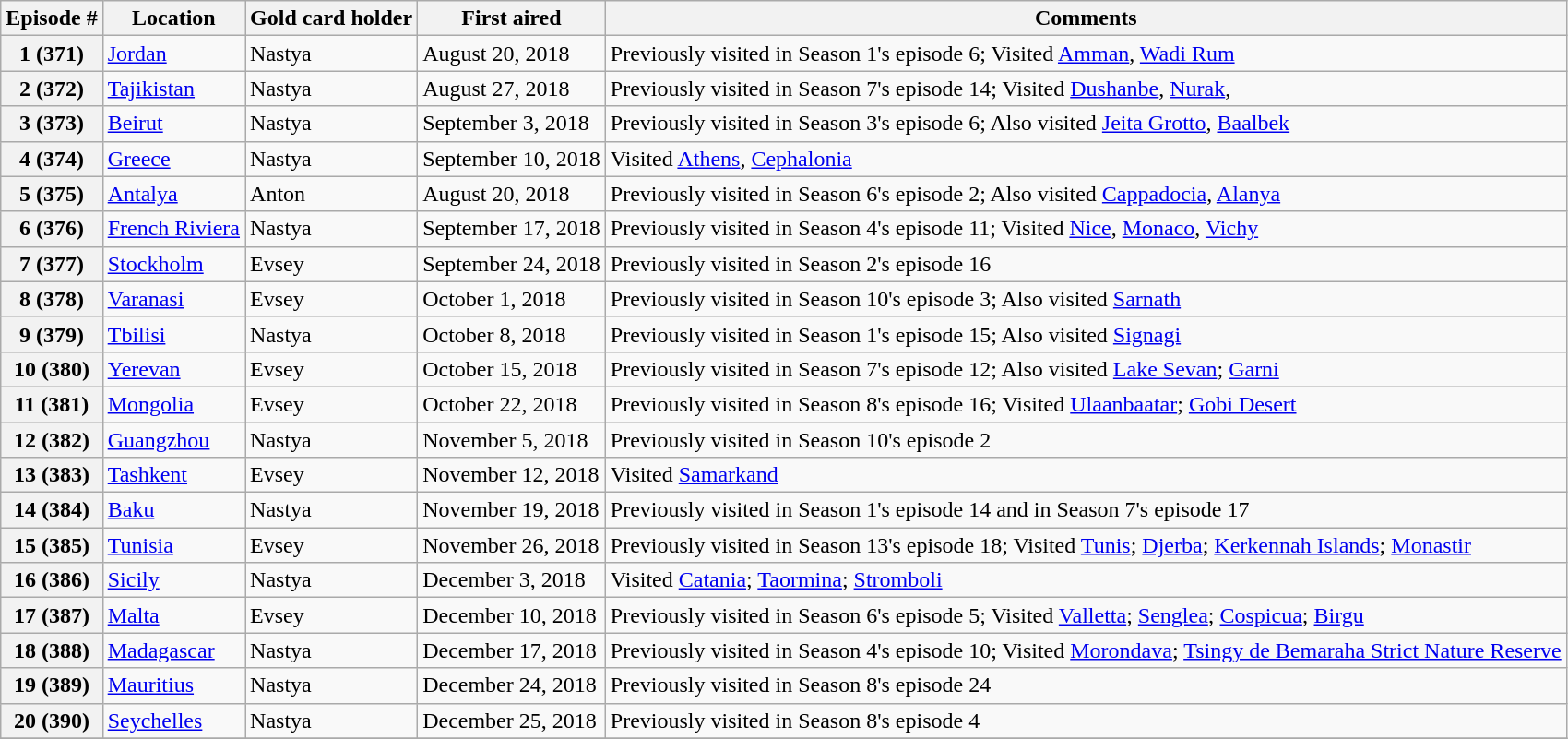<table class="wikitable">
<tr>
<th>Episode #</th>
<th>Location</th>
<th>Gold card holder</th>
<th>First aired</th>
<th>Comments</th>
</tr>
<tr>
<th>1 (371)</th>
<td> <a href='#'>Jordan</a></td>
<td>Nastya</td>
<td>August 20, 2018</td>
<td>Previously visited in Season 1's episode 6; Visited <a href='#'>Amman</a>, <a href='#'>Wadi Rum</a></td>
</tr>
<tr>
<th>2 (372)</th>
<td> <a href='#'>Tajikistan</a></td>
<td>Nastya</td>
<td>August 27, 2018</td>
<td>Previously visited in Season 7's episode 14; Visited <a href='#'>Dushanbe</a>, <a href='#'>Nurak</a>,</td>
</tr>
<tr>
<th>3 (373)</th>
<td> <a href='#'>Beirut</a></td>
<td>Nastya</td>
<td>September 3, 2018</td>
<td>Previously visited in Season 3's episode 6; Also visited <a href='#'>Jeita Grotto</a>, <a href='#'>Baalbek</a></td>
</tr>
<tr>
<th>4 (374)</th>
<td> <a href='#'>Greece</a></td>
<td>Nastya</td>
<td>September 10, 2018</td>
<td>Visited <a href='#'>Athens</a>, <a href='#'>Cephalonia</a></td>
</tr>
<tr>
<th>5 (375)</th>
<td> <a href='#'>Antalya</a></td>
<td>Anton</td>
<td>August 20, 2018</td>
<td>Previously visited in Season 6's episode 2; Also visited <a href='#'>Cappadocia</a>, <a href='#'>Alanya</a></td>
</tr>
<tr>
<th>6 (376)</th>
<td> <a href='#'>French Riviera</a></td>
<td>Nastya</td>
<td>September 17, 2018</td>
<td>Previously visited in Season 4's episode 11; Visited <a href='#'>Nice</a>, <a href='#'>Monaco</a>, <a href='#'>Vichy</a></td>
</tr>
<tr>
<th>7 (377)</th>
<td> <a href='#'>Stockholm</a></td>
<td>Evsey</td>
<td>September 24, 2018</td>
<td>Previously visited in Season 2's episode 16</td>
</tr>
<tr>
<th>8 (378)</th>
<td> <a href='#'>Varanasi</a></td>
<td>Evsey</td>
<td>October 1, 2018</td>
<td>Previously visited in Season 10's episode 3; Also visited <a href='#'>Sarnath</a></td>
</tr>
<tr>
<th>9 (379)</th>
<td> <a href='#'>Tbilisi</a></td>
<td>Nastya</td>
<td>October 8, 2018</td>
<td>Previously visited in Season 1's episode 15; Also visited <a href='#'>Signagi</a></td>
</tr>
<tr>
<th>10 (380)</th>
<td> <a href='#'>Yerevan</a></td>
<td>Evsey</td>
<td>October 15, 2018</td>
<td>Previously visited in Season 7's episode 12; Also visited <a href='#'>Lake Sevan</a>; <a href='#'>Garni</a></td>
</tr>
<tr>
<th>11 (381)</th>
<td> <a href='#'>Mongolia</a></td>
<td>Evsey</td>
<td>October 22, 2018</td>
<td>Previously visited in Season 8's episode 16; Visited <a href='#'>Ulaanbaatar</a>; <a href='#'>Gobi Desert</a></td>
</tr>
<tr>
<th>12 (382)</th>
<td> <a href='#'>Guangzhou</a></td>
<td>Nastya</td>
<td>November 5, 2018</td>
<td>Previously visited in Season 10's episode 2</td>
</tr>
<tr>
<th>13 (383)</th>
<td> <a href='#'>Tashkent</a></td>
<td>Evsey</td>
<td>November 12, 2018</td>
<td>Visited <a href='#'>Samarkand</a></td>
</tr>
<tr>
<th>14 (384)</th>
<td> <a href='#'>Baku</a></td>
<td>Nastya</td>
<td>November 19, 2018</td>
<td>Previously visited in Season 1's episode 14 and in Season 7's episode 17</td>
</tr>
<tr>
<th>15 (385)</th>
<td> <a href='#'>Tunisia</a></td>
<td>Evsey</td>
<td>November 26, 2018</td>
<td>Previously visited in Season 13's episode 18; Visited <a href='#'>Tunis</a>; <a href='#'>Djerba</a>; <a href='#'>Kerkennah Islands</a>; <a href='#'>Monastir</a></td>
</tr>
<tr>
<th>16 (386)</th>
<td> <a href='#'>Sicily</a></td>
<td>Nastya</td>
<td>December 3, 2018</td>
<td>Visited <a href='#'>Catania</a>; <a href='#'>Taormina</a>; <a href='#'>Stromboli</a></td>
</tr>
<tr>
<th>17 (387)</th>
<td> <a href='#'>Malta</a></td>
<td>Evsey</td>
<td>December 10, 2018</td>
<td>Previously visited in Season 6's episode 5; Visited <a href='#'>Valletta</a>; <a href='#'>Senglea</a>; <a href='#'>Cospicua</a>; <a href='#'>Birgu</a></td>
</tr>
<tr>
<th>18 (388)</th>
<td> <a href='#'>Madagascar</a></td>
<td>Nastya</td>
<td>December 17, 2018</td>
<td>Previously visited in Season 4's episode 10; Visited <a href='#'>Morondava</a>; <a href='#'>Tsingy de Bemaraha Strict Nature Reserve</a></td>
</tr>
<tr>
<th>19 (389)</th>
<td> <a href='#'>Mauritius</a></td>
<td>Nastya</td>
<td>December 24, 2018</td>
<td>Previously visited in Season 8's episode 24</td>
</tr>
<tr>
<th>20 (390)</th>
<td> <a href='#'>Seychelles</a></td>
<td>Nastya</td>
<td>December 25, 2018</td>
<td>Previously visited in Season 8's episode 4</td>
</tr>
<tr>
</tr>
</table>
